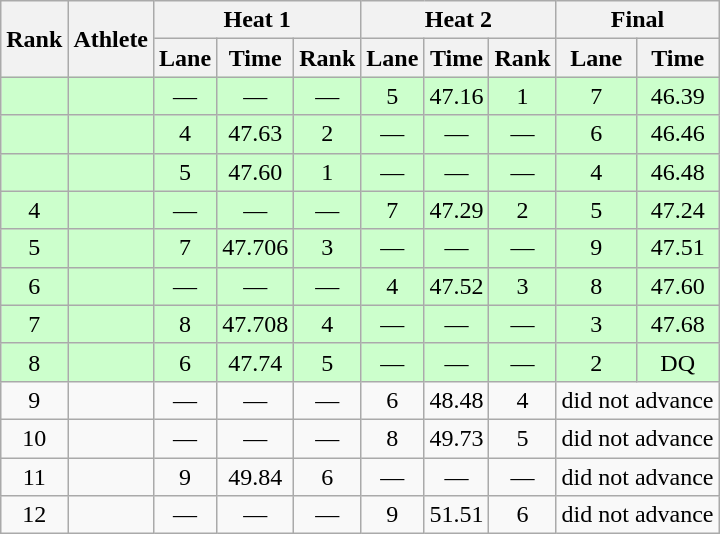<table class="wikitable sortable"  style="text-align:center">
<tr>
<th rowspan="2" data-sort-type=number>Rank</th>
<th rowspan="2">Athlete</th>
<th colspan="3">Heat 1</th>
<th colspan="3">Heat 2</th>
<th colspan="2">Final</th>
</tr>
<tr>
<th>Lane</th>
<th>Time</th>
<th>Rank</th>
<th>Lane</th>
<th>Time</th>
<th>Rank</th>
<th>Lane</th>
<th>Time</th>
</tr>
<tr bgcolor=ccffcc>
<td></td>
<td align="left"></td>
<td>—</td>
<td>—</td>
<td>—</td>
<td>5</td>
<td>47.16</td>
<td>1</td>
<td>7</td>
<td>46.39</td>
</tr>
<tr bgcolor=ccffcc>
<td></td>
<td align="left"></td>
<td>4</td>
<td>47.63</td>
<td>2</td>
<td>—</td>
<td>—</td>
<td>—</td>
<td>6</td>
<td>46.46</td>
</tr>
<tr bgcolor=ccffcc>
<td></td>
<td align="left"></td>
<td>5</td>
<td>47.60</td>
<td>1</td>
<td>—</td>
<td>—</td>
<td>—</td>
<td>4</td>
<td>46.48</td>
</tr>
<tr bgcolor=ccffcc>
<td>4</td>
<td align="left"></td>
<td>—</td>
<td>—</td>
<td>—</td>
<td>7</td>
<td>47.29</td>
<td>2</td>
<td>5</td>
<td>47.24</td>
</tr>
<tr bgcolor=ccffcc>
<td>5</td>
<td align="left"></td>
<td>7</td>
<td>47.706</td>
<td>3</td>
<td>—</td>
<td>—</td>
<td>—</td>
<td>9</td>
<td>47.51</td>
</tr>
<tr bgcolor=ccffcc>
<td>6</td>
<td align="left"></td>
<td>—</td>
<td>—</td>
<td>—</td>
<td>4</td>
<td>47.52</td>
<td>3</td>
<td>8</td>
<td>47.60</td>
</tr>
<tr bgcolor=ccffcc>
<td>7</td>
<td align="left"></td>
<td>8</td>
<td>47.708</td>
<td>4</td>
<td>—</td>
<td>—</td>
<td>—</td>
<td>3</td>
<td>47.68</td>
</tr>
<tr bgcolor=ccffcc>
<td>8</td>
<td align="left"></td>
<td>6</td>
<td>47.74</td>
<td>5</td>
<td>—</td>
<td>—</td>
<td>—</td>
<td>2</td>
<td>DQ</td>
</tr>
<tr>
<td>9</td>
<td align="left"></td>
<td>—</td>
<td>—</td>
<td>—</td>
<td>6</td>
<td>48.48</td>
<td>4</td>
<td colspan="2">did not advance</td>
</tr>
<tr>
<td>10</td>
<td align="left"></td>
<td>—</td>
<td>—</td>
<td>—</td>
<td>8</td>
<td>49.73</td>
<td>5</td>
<td colspan="2">did not advance</td>
</tr>
<tr>
<td>11</td>
<td align="left"></td>
<td>9</td>
<td>49.84</td>
<td>6</td>
<td>—</td>
<td>—</td>
<td>—</td>
<td colspan="2">did not advance</td>
</tr>
<tr>
<td>12</td>
<td align="left"></td>
<td>—</td>
<td>—</td>
<td>—</td>
<td>9</td>
<td>51.51</td>
<td>6</td>
<td colspan="2">did not advance</td>
</tr>
</table>
